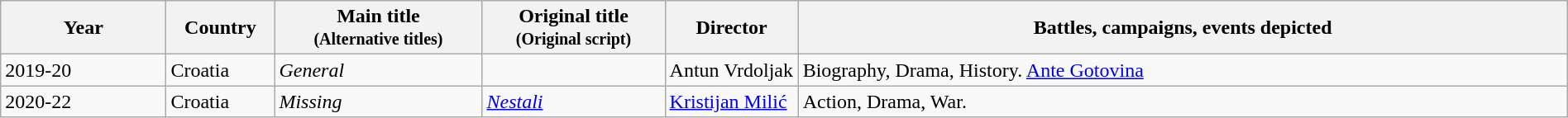<table class="wikitable sortable" style="width:100%;">
<tr>
<th class="unsortable">Year</th>
<th width= 80>Country</th>
<th width=160>Main title<br><small>(Alternative titles)</small></th>
<th width=140>Original title<br><small>(Original script)</small></th>
<th width=100>Director</th>
<th class="unsortable">Battles, campaigns, events depicted</th>
</tr>
<tr>
<td>2019-20</td>
<td>Croatia</td>
<td><em>General</em></td>
<td></td>
<td>Antun Vrdoljak</td>
<td>Biography, Drama, History. <a href='#'>Ante Gotovina</a></td>
</tr>
<tr>
<td>2020-22</td>
<td>Croatia</td>
<td><em>Missing</em></td>
<td><em><a href='#'>Nestali</a></em></td>
<td><a href='#'>Kristijan Milić</a></td>
<td>Action, Drama, War.</td>
</tr>
</table>
